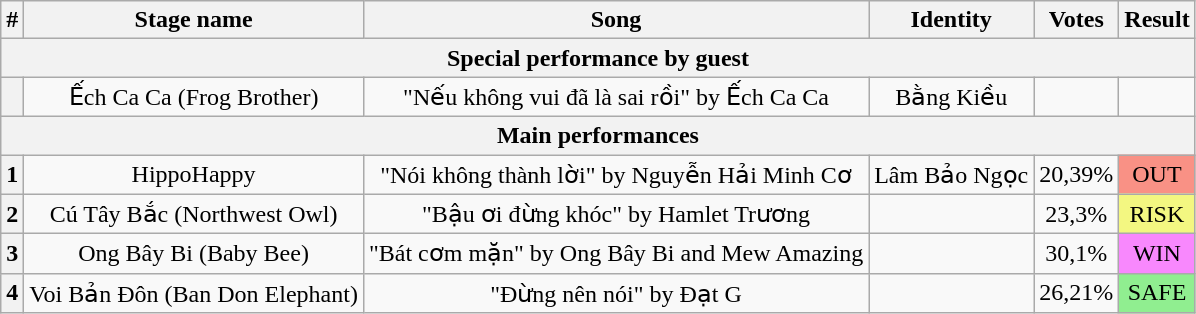<table class="wikitable plainrowheaders" style="text-align: center;">
<tr>
<th>#</th>
<th>Stage name</th>
<th>Song</th>
<th>Identity</th>
<th>Votes</th>
<th>Result</th>
</tr>
<tr>
<th colspan="6">Special performance by guest</th>
</tr>
<tr>
<th></th>
<td>Ếch Ca Ca (Frog Brother)</td>
<td>"Nếu không vui đã là sai rồi" by Ếch Ca Ca</td>
<td>Bằng Kiều</td>
<td></td>
<td></td>
</tr>
<tr>
<th colspan="6">Main performances</th>
</tr>
<tr>
<th>1</th>
<td>HippoHappy</td>
<td>"Nói không thành lời" by Nguyễn Hải Minh Cơ</td>
<td>Lâm Bảo Ngọc</td>
<td>20,39%</td>
<td bgcolor="#F99185">OUT</td>
</tr>
<tr>
<th>2</th>
<td>Cú Tây Bắc (Northwest Owl)</td>
<td>"Bậu ơi đừng khóc" by Hamlet Trương</td>
<td></td>
<td>23,3%</td>
<td bgcolor=#F3F781>RISK</td>
</tr>
<tr>
<th>3</th>
<td>Ong Bây Bi (Baby Bee)</td>
<td>"Bát cơm mặn" by Ong Bây Bi and Mew Amazing</td>
<td></td>
<td>30,1%</td>
<td bgcolor=#F888FD>WIN</td>
</tr>
<tr>
<th>4</th>
<td>Voi Bản Đôn (Ban Don Elephant)</td>
<td>"Đừng nên nói" by Đạt G</td>
<td></td>
<td>26,21%</td>
<td bgcolor=lightgreen>SAFE</td>
</tr>
</table>
